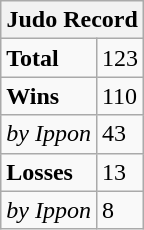<table class="wikitable">
<tr>
<th colspan="2">Judo Record</th>
</tr>
<tr>
<td><strong>Total</strong></td>
<td>123</td>
</tr>
<tr>
<td><strong>Wins</strong></td>
<td>110</td>
</tr>
<tr>
<td><em>by Ippon</em></td>
<td>43</td>
</tr>
<tr>
<td><strong>Losses</strong></td>
<td>13</td>
</tr>
<tr>
<td><em>by Ippon</em></td>
<td>8</td>
</tr>
</table>
